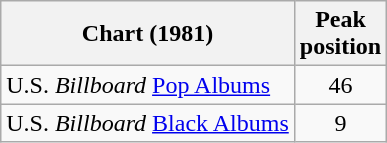<table class="wikitable">
<tr>
<th align="center">Chart (1981)</th>
<th align="center">Peak<br>position</th>
</tr>
<tr>
<td align="left">U.S. <em>Billboard</em> <a href='#'>Pop Albums</a></td>
<td align="center">46</td>
</tr>
<tr>
<td align="left">U.S. <em>Billboard</em> <a href='#'>Black Albums</a></td>
<td align="center">9</td>
</tr>
</table>
